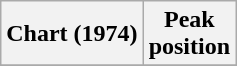<table class="wikitable plainrowheaders">
<tr>
<th scope="col">Chart (1974)</th>
<th scope="col">Peak<br>position</th>
</tr>
<tr>
</tr>
</table>
